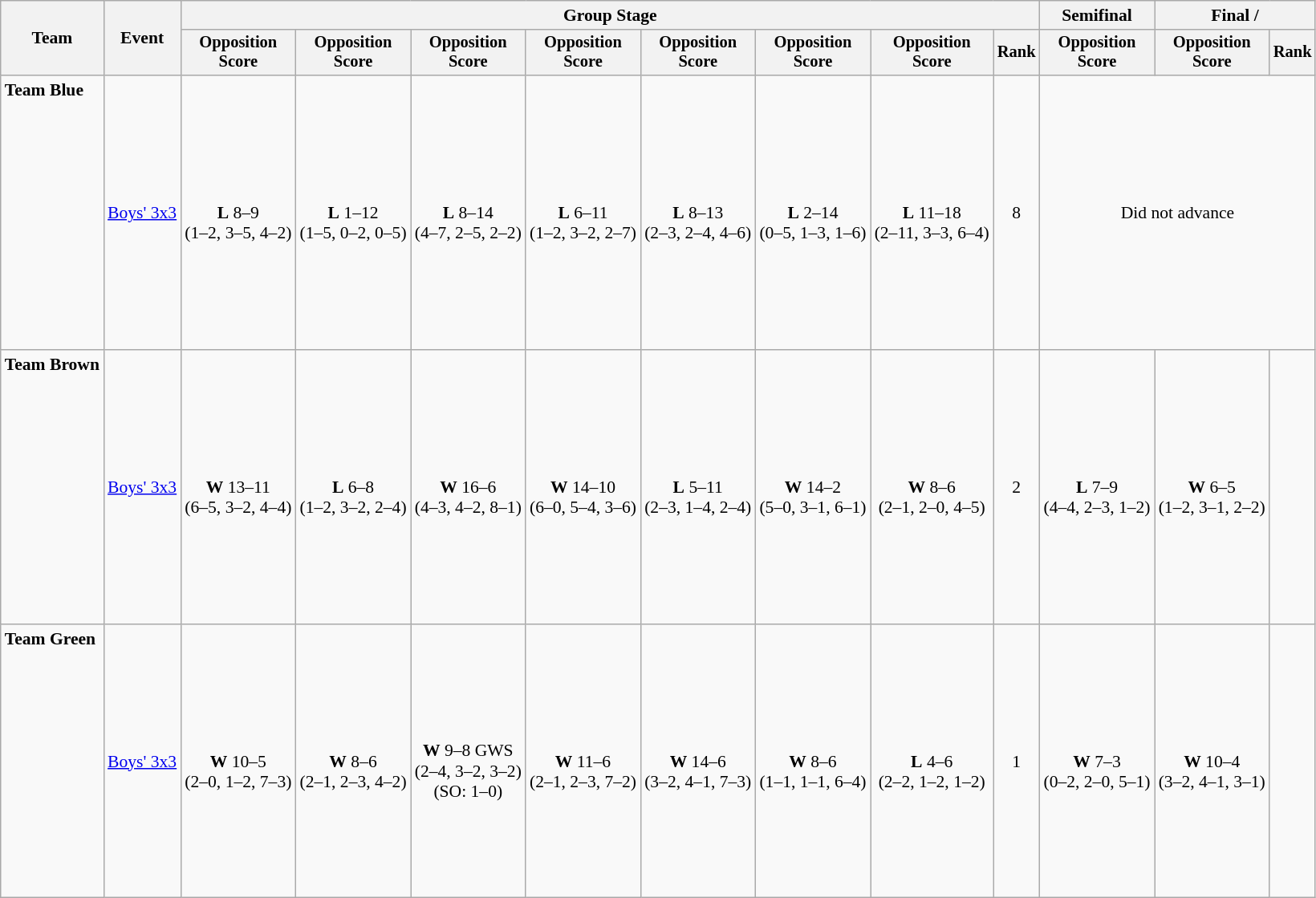<table class="wikitable" style="font-size:90%">
<tr>
<th rowspan=2>Team</th>
<th rowspan=2>Event</th>
<th colspan=8>Group Stage</th>
<th>Semifinal</th>
<th colspan=2>Final / </th>
</tr>
<tr style="font-size:95%">
<th>Opposition<br>Score</th>
<th>Opposition<br>Score</th>
<th>Opposition<br>Score</th>
<th>Opposition<br>Score</th>
<th>Opposition<br>Score</th>
<th>Opposition<br>Score</th>
<th>Opposition<br>Score</th>
<th>Rank</th>
<th>Opposition<br>Score</th>
<th>Opposition<br>Score</th>
<th>Rank</th>
</tr>
<tr align=center>
<td align=left><strong>Team Blue</strong><br><br><br><br><br><br><br><br><br><br><br><br><br></td>
<td align=left><a href='#'>Boys' 3x3</a></td>
<td><br><strong>L</strong> 8–9<br>(1–2, 3–5, 4–2)</td>
<td><br><strong>L</strong> 1–12<br>(1–5, 0–2, 0–5)</td>
<td><br><strong>L</strong> 8–14<br>(4–7, 2–5, 2–2)</td>
<td><br><strong>L</strong> 6–11<br>(1–2, 3–2, 2–7)</td>
<td><br><strong>L</strong> 8–13<br>(2–3, 2–4, 4–6)</td>
<td><br><strong>L</strong> 2–14<br>(0–5, 1–3, 1–6)</td>
<td><br><strong>L</strong> 11–18<br>(2–11, 3–3, 6–4)</td>
<td>8</td>
<td colspan=3>Did not advance</td>
</tr>
<tr align=center>
<td align=left><strong>Team Brown</strong><br><br><br><br><br><br><br><br><br><br><br><br><br></td>
<td align=left><a href='#'>Boys' 3x3</a></td>
<td><br><strong>W</strong> 13–11<br>(6–5, 3–2, 4–4)</td>
<td><br><strong>L</strong> 6–8<br>(1–2, 3–2, 2–4)</td>
<td><br><strong>W</strong> 16–6<br>(4–3, 4–2, 8–1)</td>
<td><br><strong>W</strong> 14–10<br>(6–0, 5–4, 3–6)</td>
<td><br><strong>L</strong> 5–11<br>(2–3, 1–4, 2–4)</td>
<td><br><strong>W</strong> 14–2<br>(5–0, 3–1, 6–1)</td>
<td><br><strong>W</strong> 8–6<br>(2–1, 2–0, 4–5)</td>
<td>2</td>
<td><br><strong>L</strong> 7–9<br>(4–4, 2–3, 1–2)</td>
<td><br><strong>W</strong> 6–5<br>(1–2, 3–1, 2–2)</td>
<td></td>
</tr>
<tr align=center>
<td align=left><strong>Team Green</strong><br><br><br><br><br><br><br><br><br><br><br><br><br></td>
<td align=left><a href='#'>Boys' 3x3</a></td>
<td><br><strong>W</strong> 10–5<br>(2–0, 1–2, 7–3)</td>
<td><br><strong>W</strong> 8–6<br>(2–1, 2–3, 4–2)</td>
<td><br><strong>W</strong> 9–8 GWS<br>(2–4, 3–2, 3–2)<br>(SO: 1–0)</td>
<td><br><strong>W</strong> 11–6<br>(2–1, 2–3, 7–2)</td>
<td><br><strong>W</strong> 14–6<br>(3–2, 4–1, 7–3)</td>
<td><br><strong>W</strong> 8–6<br>(1–1, 1–1, 6–4)</td>
<td><br><strong>L</strong> 4–6<br>(2–2, 1–2, 1–2)</td>
<td>1</td>
<td><br><strong>W</strong> 7–3<br>(0–2, 2–0, 5–1)</td>
<td><br><strong>W</strong> 10–4<br>(3–2, 4–1, 3–1)</td>
<td></td>
</tr>
</table>
